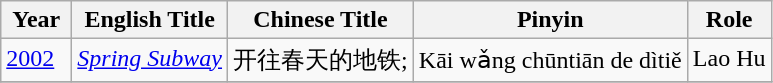<table class="wikitable">
<tr>
<th align="left" valign="top" width="40">Year</th>
<th align="left" valign="top">English Title</th>
<th align="left" valign="top">Chinese Title</th>
<th align="left" valign="top">Pinyin</th>
<th align="left" valign="top">Role</th>
</tr>
<tr>
<td align="left" valign="top"><a href='#'>2002</a></td>
<td align="left" valign="top"><em><a href='#'>Spring Subway</a></em></td>
<td align="left" valign="top">开往春天的地铁;</td>
<td align="left" valign="top">Kāi wǎng chūntiān de dìtiě</td>
<td align="left" valign="top">Lao Hu</td>
</tr>
<tr>
</tr>
</table>
